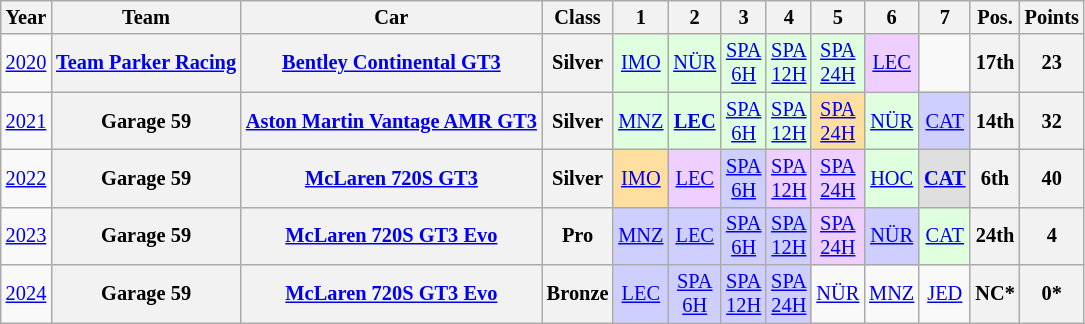<table class="wikitable" border="1" style="text-align:center; font-size:85%;">
<tr>
<th>Year</th>
<th>Team</th>
<th>Car</th>
<th>Class</th>
<th>1</th>
<th>2</th>
<th>3</th>
<th>4</th>
<th>5</th>
<th>6</th>
<th>7</th>
<th>Pos.</th>
<th>Points</th>
</tr>
<tr>
<td><a href='#'>2020</a></td>
<th nowrap><a href='#'>Team Parker Racing</a></th>
<th nowrap><a href='#'>Bentley Continental GT3</a></th>
<th>Silver</th>
<td style="background:#DFFFDF;"><a href='#'>IMO</a><br></td>
<td style="background:#DFFFDF;"><a href='#'>NÜR</a><br></td>
<td style="background:#DFFFDF;"><a href='#'>SPA<br>6H</a><br></td>
<td style="background:#DFFFDF;"><a href='#'>SPA<br>12H</a><br></td>
<td style="background:#DFFFDF;"><a href='#'>SPA<br>24H</a><br></td>
<td style="background:#EFCFFF;"><a href='#'>LEC</a><br></td>
<td></td>
<th>17th</th>
<th>23</th>
</tr>
<tr>
<td><a href='#'>2021</a></td>
<th>Garage 59</th>
<th nowrap><a href='#'>Aston Martin Vantage AMR GT3</a></th>
<th>Silver</th>
<td style="background:#DFFFDF;"><a href='#'>MNZ</a><br></td>
<td style="background:#DFFFDF;"><strong><a href='#'>LEC</a></strong><br></td>
<td style="background:#DFFFDF;"><a href='#'>SPA<br>6H</a><br></td>
<td style="background:#DFFFDF;"><a href='#'>SPA<br>12H</a><br></td>
<td style="background:#FFDF9F;"><a href='#'>SPA<br>24H</a><br></td>
<td style="background:#DFFFDF;"><a href='#'>NÜR</a><br></td>
<td style="background:#CFCFFF;"><a href='#'>CAT</a><br></td>
<th>14th</th>
<th>32</th>
</tr>
<tr>
<td><a href='#'>2022</a></td>
<th>Garage 59</th>
<th><a href='#'>McLaren 720S GT3</a></th>
<th>Silver</th>
<td style="background:#FFDF9F;"><a href='#'>IMO</a><br></td>
<td style="background:#EFCFFF;"><a href='#'>LEC</a><br></td>
<td style="background:#CFCFFF;"><a href='#'>SPA<br>6H</a><br></td>
<td style="background:#EFCFFF;"><a href='#'>SPA<br>12H</a><br></td>
<td style="background:#EFCFFF;"><a href='#'>SPA<br>24H</a><br></td>
<td style="background:#DFFFDF;"><a href='#'>HOC</a><br></td>
<td style="background:#DFDFDF;"><strong><a href='#'>CAT</a></strong><br></td>
<th>6th</th>
<th>40</th>
</tr>
<tr>
<td><a href='#'>2023</a></td>
<th>Garage 59</th>
<th><a href='#'>McLaren 720S GT3 Evo</a></th>
<th>Pro</th>
<td style="background:#CFCFFF;"><a href='#'>MNZ</a><br></td>
<td style="background:#CFCFFF;"><a href='#'>LEC</a><br></td>
<td style="background:#CFCFFF;"><a href='#'>SPA<br>6H</a><br></td>
<td style="background:#CFCFFF;"><a href='#'>SPA<br>12H</a><br></td>
<td style="background:#EFCFFF;"><a href='#'>SPA<br>24H</a><br></td>
<td style="background:#CFCFFF;"><a href='#'>NÜR</a><br></td>
<td style="background:#DFFFDF;"><a href='#'>CAT</a><br></td>
<th>24th</th>
<th>4</th>
</tr>
<tr>
<td><a href='#'>2024</a></td>
<th nowrap>Garage 59</th>
<th nowrap><a href='#'>McLaren 720S GT3 Evo</a></th>
<th>Bronze</th>
<td style="background:#CFCFFF;"><a href='#'>LEC</a><br></td>
<td style="background:#CFCFFF;"><a href='#'>SPA<br>6H</a><br></td>
<td style="background:#CFCFFF;"><a href='#'>SPA<br>12H</a><br></td>
<td style="background:#CFCFFF;"><a href='#'>SPA<br>24H</a><br></td>
<td style="background:#;"><a href='#'>NÜR</a><br></td>
<td style="background:#;"><a href='#'>MNZ</a><br></td>
<td style="background:#;"><a href='#'>JED</a><br></td>
<th>NC*</th>
<th>0*</th>
</tr>
</table>
